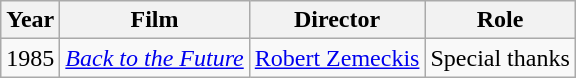<table class="wikitable">
<tr>
<th>Year</th>
<th>Film</th>
<th>Director</th>
<th>Role</th>
</tr>
<tr>
<td>1985</td>
<td><em><a href='#'>Back to the Future</a></em></td>
<td><a href='#'>Robert Zemeckis</a></td>
<td>Special thanks</td>
</tr>
</table>
